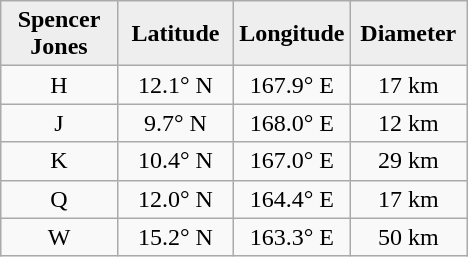<table class="wikitable">
<tr>
<th width="25%" style="background:#eeeeee;">Spencer<br>Jones</th>
<th width="25%" style="background:#eeeeee;">Latitude</th>
<th width="25%" style="background:#eeeeee;">Longitude</th>
<th width="25%" style="background:#eeeeee;">Diameter</th>
</tr>
<tr>
<td align="center">H</td>
<td align="center">12.1° N</td>
<td align="center">167.9° E</td>
<td align="center">17 km</td>
</tr>
<tr>
<td align="center">J</td>
<td align="center">9.7° N</td>
<td align="center">168.0° E</td>
<td align="center">12 km</td>
</tr>
<tr>
<td align="center">K</td>
<td align="center">10.4° N</td>
<td align="center">167.0° E</td>
<td align="center">29 km</td>
</tr>
<tr>
<td align="center">Q</td>
<td align="center">12.0° N</td>
<td align="center">164.4° E</td>
<td align="center">17 km</td>
</tr>
<tr>
<td align="center">W</td>
<td align="center">15.2° N</td>
<td align="center">163.3° E</td>
<td align="center">50 km</td>
</tr>
</table>
